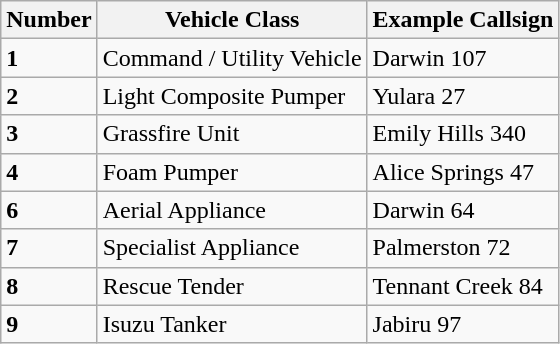<table class="wikitable">
<tr>
<th>Number</th>
<th>Vehicle Class</th>
<th>Example Callsign</th>
</tr>
<tr>
<td><strong>1</strong></td>
<td>Command / Utility Vehicle</td>
<td>Darwin 107</td>
</tr>
<tr>
<td><strong>2</strong></td>
<td>Light Composite Pumper</td>
<td>Yulara 27</td>
</tr>
<tr>
<td><strong>3</strong></td>
<td>Grassfire Unit</td>
<td>Emily Hills 340</td>
</tr>
<tr>
<td><strong>4</strong></td>
<td>Foam Pumper</td>
<td>Alice Springs 47</td>
</tr>
<tr>
<td><strong>6</strong></td>
<td>Aerial Appliance</td>
<td>Darwin 64</td>
</tr>
<tr>
<td><strong>7</strong></td>
<td>Specialist Appliance</td>
<td>Palmerston 72</td>
</tr>
<tr>
<td><strong>8</strong></td>
<td>Rescue Tender</td>
<td>Tennant Creek 84</td>
</tr>
<tr>
<td><strong>9</strong></td>
<td>Isuzu Tanker</td>
<td>Jabiru 97</td>
</tr>
</table>
